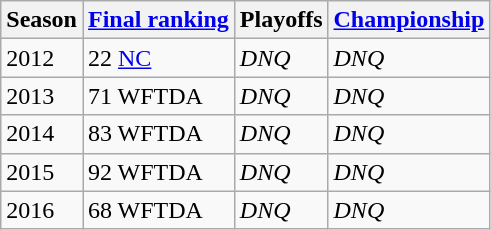<table class="wikitable sortable">
<tr>
<th>Season</th>
<th><a href='#'>Final ranking</a></th>
<th>Playoffs</th>
<th><a href='#'>Championship</a></th>
</tr>
<tr>
<td>2012</td>
<td>22 <a href='#'>NC</a></td>
<td><em>DNQ</em></td>
<td><em>DNQ</em></td>
</tr>
<tr>
<td>2013</td>
<td>71 WFTDA</td>
<td><em>DNQ</em></td>
<td><em>DNQ</em></td>
</tr>
<tr>
<td>2014</td>
<td>83 WFTDA</td>
<td><em>DNQ</em></td>
<td><em>DNQ</em></td>
</tr>
<tr>
<td>2015</td>
<td>92 WFTDA</td>
<td><em>DNQ</em></td>
<td><em>DNQ</em></td>
</tr>
<tr>
<td>2016</td>
<td>68 WFTDA</td>
<td><em>DNQ</em></td>
<td><em>DNQ</em></td>
</tr>
</table>
